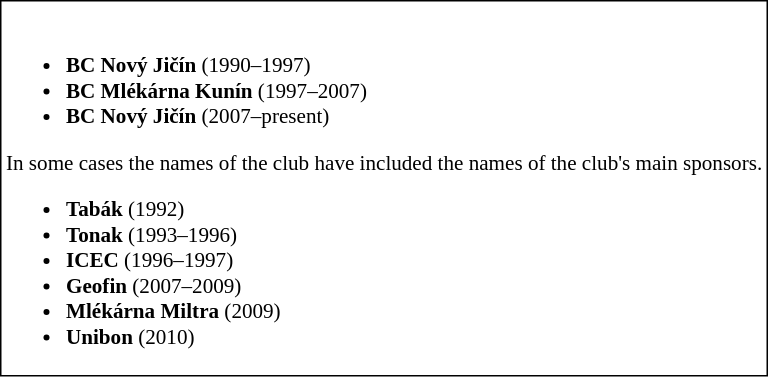<table class="toccolours" style="border:black solid 1px; background: #FFFFF; font-size: 88%">
<tr>
<td><br>
<ul><li><strong>BC Nový Jičín</strong> (1990–1997)</li><li><strong>BC Mlékárna Kunín</strong> (1997–2007)</li><li><strong>BC Nový Jičín</strong> (2007–present)</li></ul>
In some cases the names of the club have included the names of the club's main sponsors.<ul><li><strong>Tabák</strong> (1992)</li><li><strong>Tonak</strong> (1993–1996)</li><li><strong>ICEC</strong> (1996–1997)</li><li><strong>Geofin</strong> (2007–2009)</li><li><strong>Mlékárna Miltra</strong> (2009)</li><li><strong>Unibon</strong> (2010)</li></ul></td>
</tr>
</table>
